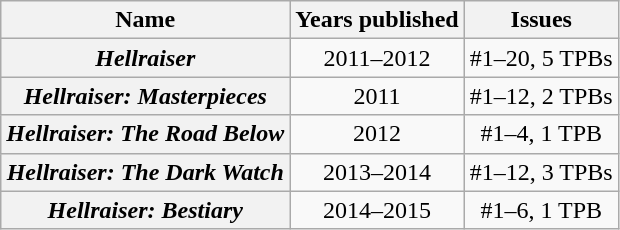<table class="wikitable plainrowheaders" style="text-align:center;">
<tr style="text-align:center;">
<th>Name</th>
<th>Years published</th>
<th>Issues</th>
</tr>
<tr>
<th scope="row"><strong><em>Hellraiser</em></strong></th>
<td style="text-align:center;">2011–2012</td>
<td style="text-align:center;">#1–20, 5 TPBs</td>
</tr>
<tr>
<th scope="row"><strong><em>Hellraiser: Masterpieces</em></strong></th>
<td style="text-align:center;">2011</td>
<td style="text-align:center;">#1–12, 2 TPBs</td>
</tr>
<tr>
<th scope="row"><strong><em>Hellraiser: The Road Below</em></strong></th>
<td style="text-align:center;">2012</td>
<td style="text-align:center;">#1–4, 1 TPB</td>
</tr>
<tr>
<th scope="row"><strong><em>Hellraiser: The Dark Watch</em></strong></th>
<td style="text-align:center;">2013–2014</td>
<td style="text-align:center;">#1–12, 3 TPBs</td>
</tr>
<tr>
<th scope="row"><strong><em>Hellraiser: Bestiary</em></strong></th>
<td style="text-align:center;">2014–2015</td>
<td style="text-align:center;">#1–6, 1 TPB</td>
</tr>
</table>
